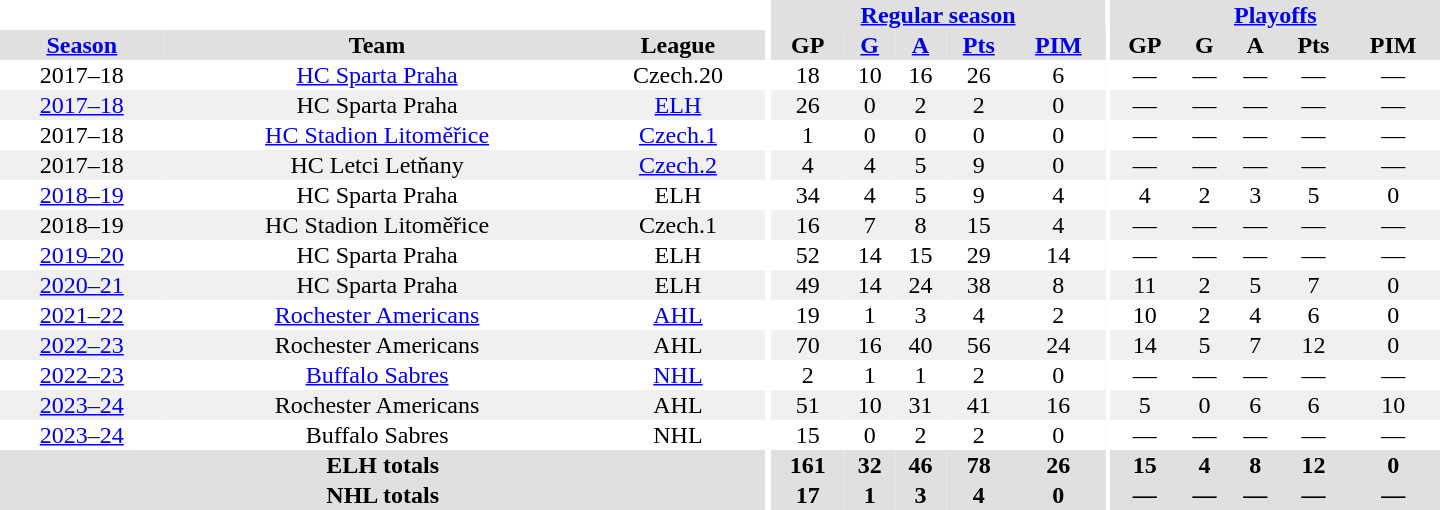<table border="0" cellpadding="1" cellspacing="0" style="text-align:center; width:60em;">
<tr bgcolor="#e0e0e0">
<th colspan="3" bgcolor="#ffffff"></th>
<th rowspan="92" bgcolor="#ffffff"></th>
<th colspan="5"><a href='#'>Regular season</a></th>
<th rowspan="92" bgcolor="#ffffff"></th>
<th colspan="5"><a href='#'>Playoffs</a></th>
</tr>
<tr bgcolor="#e0e0e0">
<th><a href='#'>Season</a></th>
<th>Team</th>
<th>League</th>
<th>GP</th>
<th><a href='#'>G</a></th>
<th><a href='#'>A</a></th>
<th><a href='#'>Pts</a></th>
<th><a href='#'>PIM</a></th>
<th>GP</th>
<th>G</th>
<th>A</th>
<th>Pts</th>
<th>PIM</th>
</tr>
<tr>
<td>2017–18</td>
<td><a href='#'>HC Sparta Praha</a></td>
<td>Czech.20</td>
<td>18</td>
<td>10</td>
<td>16</td>
<td>26</td>
<td>6</td>
<td>—</td>
<td>—</td>
<td>—</td>
<td>—</td>
<td>—</td>
</tr>
<tr bgcolor="#f0f0f0">
<td><a href='#'>2017–18</a></td>
<td>HC Sparta Praha</td>
<td><a href='#'>ELH</a></td>
<td>26</td>
<td>0</td>
<td>2</td>
<td>2</td>
<td>0</td>
<td>—</td>
<td>—</td>
<td>—</td>
<td>—</td>
<td>—</td>
</tr>
<tr>
<td 2017–18 Czech 1. Liga season>2017–18</td>
<td><a href='#'>HC Stadion Litoměřice</a></td>
<td><a href='#'>Czech.1</a></td>
<td>1</td>
<td>0</td>
<td>0</td>
<td>0</td>
<td>0</td>
<td>—</td>
<td>—</td>
<td>—</td>
<td>—</td>
<td>—</td>
</tr>
<tr bgcolor="#f0f0f0">
<td>2017–18</td>
<td>HC Letci Letňany</td>
<td><a href='#'>Czech.2</a></td>
<td>4</td>
<td>4</td>
<td>5</td>
<td>9</td>
<td>0</td>
<td>—</td>
<td>—</td>
<td>—</td>
<td>—</td>
<td>—</td>
</tr>
<tr>
<td><a href='#'>2018–19</a></td>
<td>HC Sparta Praha</td>
<td>ELH</td>
<td>34</td>
<td>4</td>
<td>5</td>
<td>9</td>
<td>4</td>
<td>4</td>
<td>2</td>
<td>3</td>
<td>5</td>
<td>0</td>
</tr>
<tr bgcolor="#f0f0f0">
<td>2018–19</td>
<td>HC Stadion Litoměřice</td>
<td>Czech.1</td>
<td>16</td>
<td>7</td>
<td>8</td>
<td>15</td>
<td>4</td>
<td>—</td>
<td>—</td>
<td>—</td>
<td>—</td>
<td>—</td>
</tr>
<tr>
<td><a href='#'>2019–20</a></td>
<td>HC Sparta Praha</td>
<td>ELH</td>
<td>52</td>
<td>14</td>
<td>15</td>
<td>29</td>
<td>14</td>
<td>—</td>
<td>—</td>
<td>—</td>
<td>—</td>
<td>—</td>
</tr>
<tr bgcolor="#f0f0f0">
<td><a href='#'>2020–21</a></td>
<td>HC Sparta Praha</td>
<td>ELH</td>
<td>49</td>
<td>14</td>
<td>24</td>
<td>38</td>
<td>8</td>
<td>11</td>
<td>2</td>
<td>5</td>
<td>7</td>
<td>0</td>
</tr>
<tr>
<td><a href='#'>2021–22</a></td>
<td><a href='#'>Rochester Americans</a></td>
<td><a href='#'>AHL</a></td>
<td>19</td>
<td>1</td>
<td>3</td>
<td>4</td>
<td>2</td>
<td>10</td>
<td>2</td>
<td>4</td>
<td>6</td>
<td>0</td>
</tr>
<tr bgcolor="#f0f0f0">
<td><a href='#'>2022–23</a></td>
<td>Rochester Americans</td>
<td>AHL</td>
<td>70</td>
<td>16</td>
<td>40</td>
<td>56</td>
<td>24</td>
<td>14</td>
<td>5</td>
<td>7</td>
<td>12</td>
<td>0</td>
</tr>
<tr>
<td><a href='#'>2022–23</a></td>
<td><a href='#'>Buffalo Sabres</a></td>
<td><a href='#'>NHL</a></td>
<td>2</td>
<td>1</td>
<td>1</td>
<td>2</td>
<td>0</td>
<td>—</td>
<td>—</td>
<td>—</td>
<td>—</td>
<td>—</td>
</tr>
<tr bgcolor="#f0f0f0">
<td><a href='#'>2023–24</a></td>
<td>Rochester Americans</td>
<td>AHL</td>
<td>51</td>
<td>10</td>
<td>31</td>
<td>41</td>
<td>16</td>
<td>5</td>
<td>0</td>
<td>6</td>
<td>6</td>
<td>10</td>
</tr>
<tr>
<td><a href='#'>2023–24</a></td>
<td>Buffalo Sabres</td>
<td>NHL</td>
<td>15</td>
<td>0</td>
<td>2</td>
<td>2</td>
<td>0</td>
<td>—</td>
<td>—</td>
<td>—</td>
<td>—</td>
<td>—</td>
</tr>
<tr bgcolor="#e0e0e0">
<th colspan="3">ELH totals</th>
<th>161</th>
<th>32</th>
<th>46</th>
<th>78</th>
<th>26</th>
<th>15</th>
<th>4</th>
<th>8</th>
<th>12</th>
<th>0</th>
</tr>
<tr bgcolor="#e0e0e0">
<th colspan="3">NHL totals</th>
<th>17</th>
<th>1</th>
<th>3</th>
<th>4</th>
<th>0</th>
<th>—</th>
<th>—</th>
<th>—</th>
<th>—</th>
<th>—</th>
</tr>
</table>
